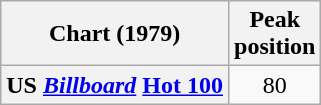<table class="wikitable plainrowheaders" style="text-align:center">
<tr>
<th>Chart (1979)</th>
<th>Peak<br>position</th>
</tr>
<tr>
<th scope="row">US <em><a href='#'>Billboard</a></em> <a href='#'>Hot 100</a></th>
<td>80</td>
</tr>
</table>
